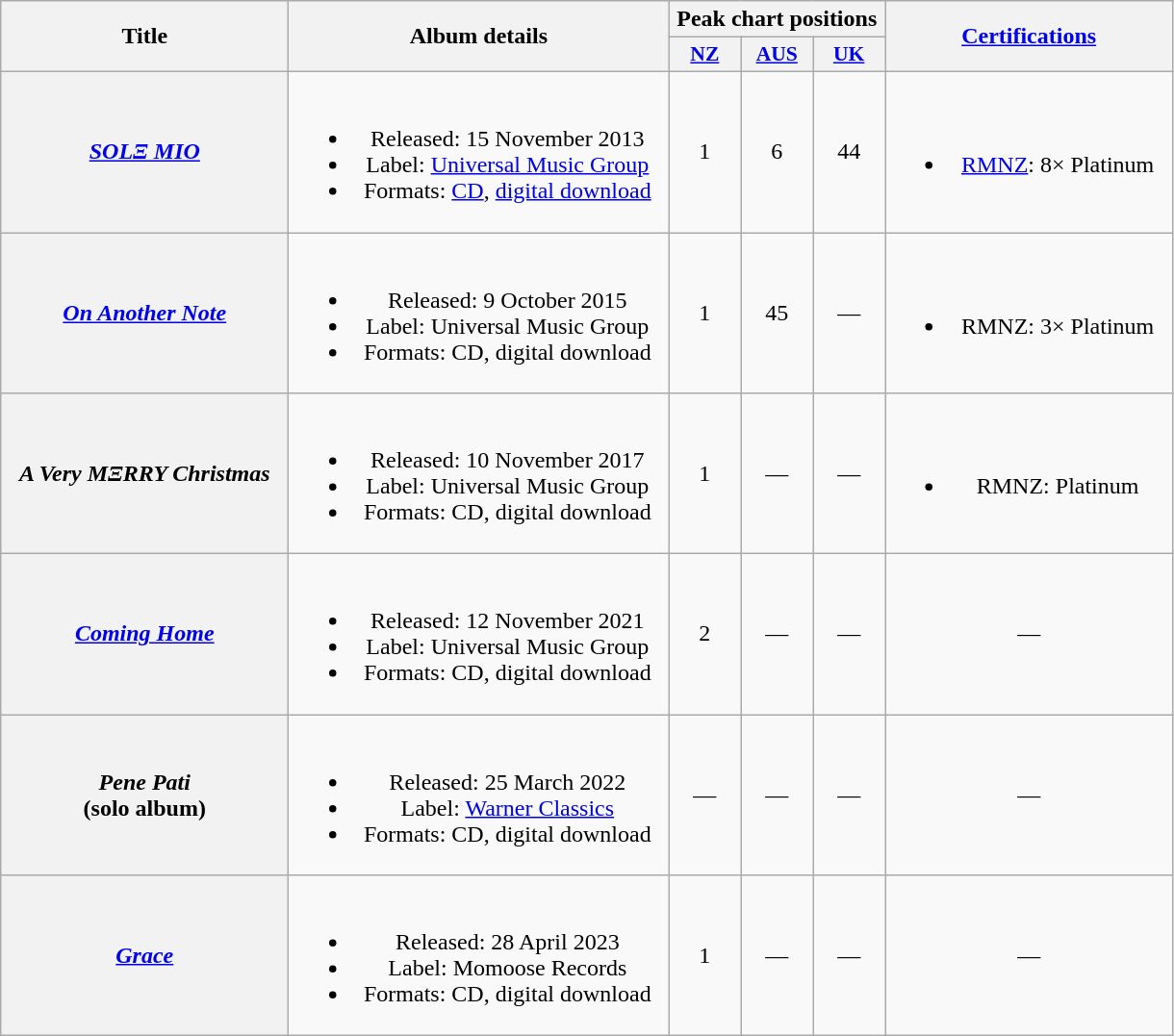<table class="wikitable plainrowheaders" style="text-align:center;" border="1">
<tr>
<th scope="col" rowspan="2" style="width:12em;">Title</th>
<th scope="col" rowspan="2" style="width:16em;">Album details</th>
<th scope="col" colspan="3">Peak chart positions</th>
<th scope="col" rowspan="2" style="width:12em;"><a href='#'>Certifications</a></th>
</tr>
<tr>
<th scope="col" style="width:3em;font-size:90%;"><a href='#'>NZ</a><br></th>
<th scope="col" style="width:3em;font-size:90%;"><a href='#'>AUS</a><br></th>
<th scope="col" style="width:3em;font-size:90%;"><a href='#'>UK</a><br></th>
</tr>
<tr>
<th scope="row"><em><a href='#'>SOLΞ MIO</a></em></th>
<td><br><ul><li>Released: 15 November 2013</li><li>Label: <a href='#'>Universal Music Group</a></li><li>Formats: <a href='#'>CD</a>, <a href='#'>digital download</a></li></ul></td>
<td>1</td>
<td>6</td>
<td>44</td>
<td><br><ul><li><a href='#'>RMNZ</a>: 8× Platinum</li></ul></td>
</tr>
<tr>
<th scope="row"><em><a href='#'>On Another Note</a></em></th>
<td><br><ul><li>Released: 9 October 2015</li><li>Label: Universal Music Group</li><li>Formats: CD, digital download</li></ul></td>
<td>1</td>
<td>45</td>
<td>—</td>
<td><br><ul><li>RMNZ: 3× Platinum</li></ul></td>
</tr>
<tr>
<th scope="row"><em>A Very MΞRRY Christmas</em></th>
<td><br><ul><li>Released: 10 November 2017</li><li>Label: Universal Music Group</li><li>Formats: CD, digital download</li></ul></td>
<td>1</td>
<td>—</td>
<td>—</td>
<td><br><ul><li>RMNZ: Platinum</li></ul></td>
</tr>
<tr>
<th scope="row"><em><a href='#'>Coming Home</a></em></th>
<td><br><ul><li>Released: 12 November 2021</li><li>Label: Universal Music Group</li><li>Formats: CD, digital download</li></ul></td>
<td>2</td>
<td>—</td>
<td>—</td>
<td>—</td>
</tr>
<tr>
<th scope="row"><em>Pene Pati</em><br>(solo album)</th>
<td><br><ul><li>Released: 25 March 2022</li><li>Label: <a href='#'>Warner Classics</a></li><li>Formats: CD, digital download</li></ul></td>
<td>—</td>
<td>—</td>
<td>—</td>
<td>—</td>
</tr>
<tr>
<th scope="row"><em><a href='#'>Grace</a></em><br></th>
<td><br><ul><li>Released: 28 April 2023</li><li>Label: Momoose Records</li><li>Formats: CD, digital download</li></ul></td>
<td>1</td>
<td>—</td>
<td>—</td>
<td>—</td>
</tr>
</table>
